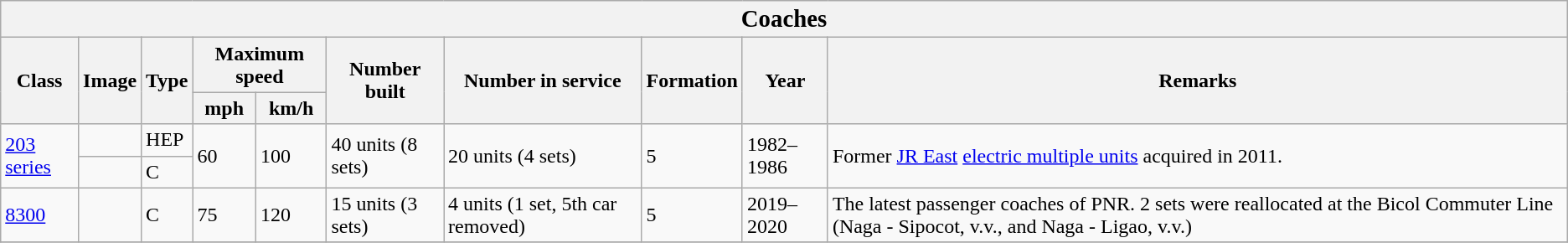<table class="wikitable">
<tr>
<th colspan="10"><big>Coaches</big></th>
</tr>
<tr>
<th rowspan="2">Class</th>
<th rowspan="2">Image</th>
<th rowspan="2">Type</th>
<th colspan="2">Maximum speed</th>
<th rowspan="2">Number built</th>
<th rowspan="2">Number in service</th>
<th rowspan="2">Formation</th>
<th rowspan="2">Year</th>
<th rowspan="2">Remarks</th>
</tr>
<tr>
<th>mph</th>
<th>km/h</th>
</tr>
<tr>
<td rowspan="2"><a href='#'>203 series</a></td>
<td></td>
<td>HEP</td>
<td rowspan="2">60</td>
<td rowspan="2">100</td>
<td rowspan="2">40 units (8 sets)</td>
<td rowspan="2">20 units (4 sets)</td>
<td rowspan="2">5</td>
<td rowspan="2">1982–1986</td>
<td rowspan="2">Former <a href='#'>JR East</a> <a href='#'>electric multiple units</a> acquired in 2011.</td>
</tr>
<tr>
<td></td>
<td>C</td>
</tr>
<tr>
<td><a href='#'>8300</a></td>
<td></td>
<td>C</td>
<td>75</td>
<td>120</td>
<td>15 units (3 sets)</td>
<td>4 units (1 set, 5th car removed)</td>
<td>5</td>
<td>2019–2020</td>
<td>The latest passenger coaches of PNR. 2 sets were reallocated at the Bicol Commuter Line (Naga - Sipocot, v.v., and Naga - Ligao, v.v.)</td>
</tr>
<tr>
</tr>
</table>
